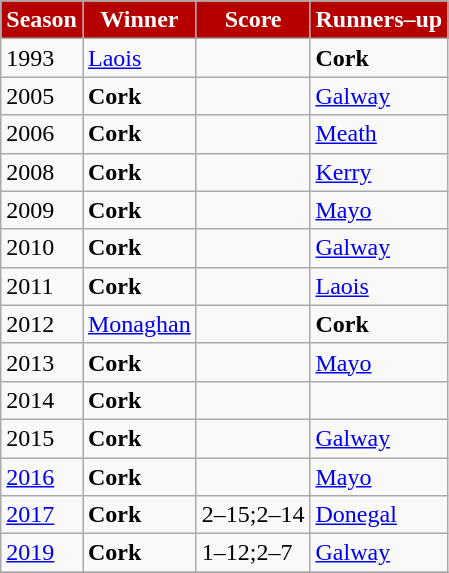<table class="wikitable collapsible" border="1">
<tr>
<th style="background:#B60000;color:white;">Season</th>
<th style="background:#B60000;color:white;">Winner</th>
<th style="background:#B60000;color:white;">Score</th>
<th style="background:#B60000;color:white;">Runners–up</th>
</tr>
<tr>
<td>1993</td>
<td><a href='#'>Laois</a></td>
<td></td>
<td><strong>Cork</strong></td>
</tr>
<tr>
<td>2005</td>
<td><strong>Cork</strong> </td>
<td></td>
<td><a href='#'>Galway</a></td>
</tr>
<tr>
<td>2006</td>
<td><strong>Cork</strong> </td>
<td></td>
<td><a href='#'>Meath</a></td>
</tr>
<tr>
<td>2008</td>
<td><strong>Cork</strong> </td>
<td></td>
<td><a href='#'>Kerry</a></td>
</tr>
<tr>
<td>2009</td>
<td><strong>Cork</strong> </td>
<td></td>
<td><a href='#'>Mayo</a></td>
</tr>
<tr>
<td>2010</td>
<td><strong>Cork</strong> </td>
<td></td>
<td><a href='#'>Galway</a></td>
</tr>
<tr>
<td>2011</td>
<td><strong>Cork</strong></td>
<td></td>
<td><a href='#'>Laois</a></td>
</tr>
<tr>
<td>2012</td>
<td><a href='#'>Monaghan</a></td>
<td></td>
<td><strong>Cork</strong></td>
</tr>
<tr>
<td>2013</td>
<td><strong>Cork</strong> </td>
<td></td>
<td><a href='#'>Mayo</a></td>
</tr>
<tr>
<td>2014</td>
<td><strong>Cork</strong> </td>
<td></td>
<td></td>
</tr>
<tr>
<td>2015</td>
<td><strong>Cork</strong> </td>
<td></td>
<td><a href='#'>Galway</a></td>
</tr>
<tr>
<td><a href='#'>2016</a></td>
<td><strong>Cork</strong> </td>
<td></td>
<td><a href='#'>Mayo</a></td>
</tr>
<tr>
<td><a href='#'>2017</a></td>
<td><strong>Cork</strong> </td>
<td>2–15;2–14</td>
<td><a href='#'>Donegal</a></td>
</tr>
<tr>
<td><a href='#'>2019</a></td>
<td><strong>Cork</strong> </td>
<td>1–12;2–7</td>
<td><a href='#'>Galway</a></td>
</tr>
<tr>
</tr>
</table>
